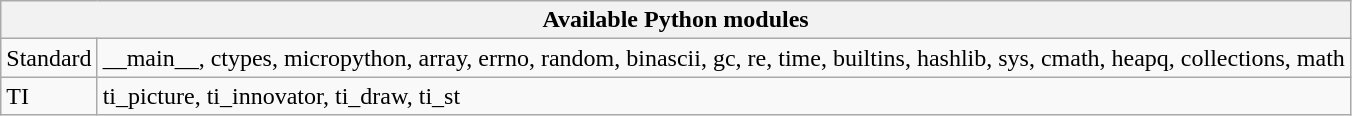<table class="wikitable" id="pythonmodule">
<tr>
<th colspan="2">Available Python modules</th>
</tr>
<tr>
<td>Standard</td>
<td>__main__, ctypes, micropython, array, errno, random, binascii, gc, re, time, builtins, hashlib, sys, cmath, heapq, collections, math</td>
</tr>
<tr>
<td>TI</td>
<td>ti_picture, ti_innovator, ti_draw, ti_st</td>
</tr>
</table>
